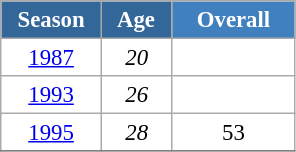<table class="wikitable" style="font-size:95%; text-align:center; border:grey solid 1px; border-collapse:collapse; background:#ffffff;">
<tr>
<th style="background-color:#369; color:white; width:60px;"> Season </th>
<th style="background-color:#369; color:white; width:40px;"> Age </th>
<th style="background-color:#4180be; color:white; width:75px;">Overall</th>
</tr>
<tr>
<td><a href='#'>1987</a></td>
<td><em>20</em></td>
<td></td>
</tr>
<tr>
<td><a href='#'>1993</a></td>
<td><em>26</em></td>
<td></td>
</tr>
<tr>
<td><a href='#'>1995</a></td>
<td><em>28</em></td>
<td>53</td>
</tr>
<tr>
</tr>
</table>
